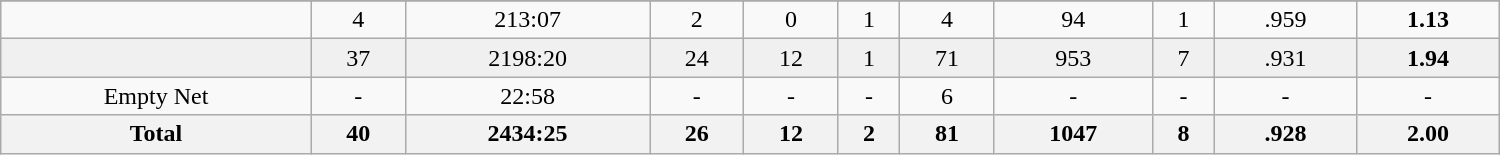<table class="wikitable sortable" width=1000>
<tr align="center">
</tr>
<tr align="center" bgcolor="">
<td></td>
<td>4</td>
<td>213:07</td>
<td>2</td>
<td>0</td>
<td>1</td>
<td>4</td>
<td>94</td>
<td>1</td>
<td>.959</td>
<td><strong>1.13</strong></td>
</tr>
<tr align="center" bgcolor="f0f0f0">
<td></td>
<td>37</td>
<td>2198:20</td>
<td>24</td>
<td>12</td>
<td>1</td>
<td>71</td>
<td>953</td>
<td>7</td>
<td>.931</td>
<td><strong>1.94</strong></td>
</tr>
<tr align="center" bgcolor="">
<td>Empty Net</td>
<td>-</td>
<td>22:58</td>
<td>-</td>
<td>-</td>
<td>-</td>
<td>6</td>
<td>-</td>
<td>-</td>
<td>-</td>
<td>-</td>
</tr>
<tr>
<th>Total</th>
<th>40</th>
<th>2434:25</th>
<th>26</th>
<th>12</th>
<th>2</th>
<th>81</th>
<th>1047</th>
<th>8</th>
<th>.928</th>
<th>2.00</th>
</tr>
</table>
